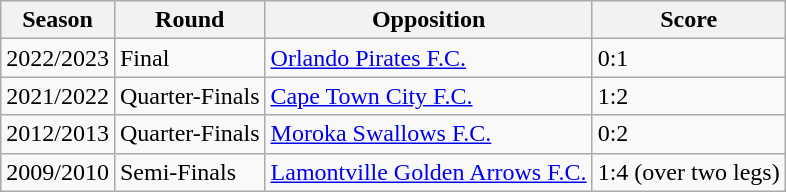<table class="wikitable">
<tr>
<th>Season</th>
<th>Round</th>
<th>Opposition</th>
<th>Score</th>
</tr>
<tr>
<td>2022/2023</td>
<td>Final</td>
<td><a href='#'>Orlando Pirates F.C.</a></td>
<td>0:1</td>
</tr>
<tr>
<td>2021/2022</td>
<td>Quarter-Finals</td>
<td><a href='#'>Cape Town City F.C.</a></td>
<td>1:2</td>
</tr>
<tr>
<td>2012/2013</td>
<td>Quarter-Finals</td>
<td><a href='#'>Moroka Swallows F.C.</a></td>
<td>0:2</td>
</tr>
<tr>
<td>2009/2010</td>
<td>Semi-Finals</td>
<td><a href='#'>Lamontville Golden Arrows F.C.</a></td>
<td>1:4 (over two legs)</td>
</tr>
</table>
